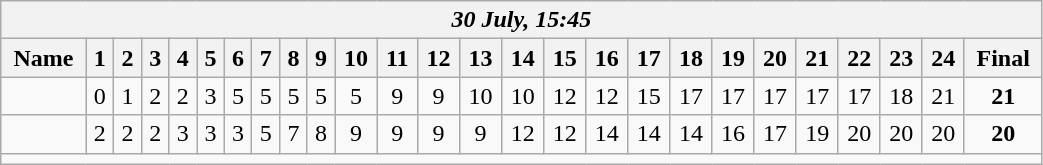<table class=wikitable style="text-align:center; width: 55%">
<tr>
<th colspan=26><em>30 July, 15:45</em></th>
</tr>
<tr>
<th>Name</th>
<th>1</th>
<th>2</th>
<th>3</th>
<th>4</th>
<th>5</th>
<th>6</th>
<th>7</th>
<th>8</th>
<th>9</th>
<th>10</th>
<th>11</th>
<th>12</th>
<th>13</th>
<th>14</th>
<th>15</th>
<th>16</th>
<th>17</th>
<th>18</th>
<th>19</th>
<th>20</th>
<th>21</th>
<th>22</th>
<th>23</th>
<th>24</th>
<th>Final</th>
</tr>
<tr>
<td align=left><strong></strong></td>
<td>0</td>
<td>1</td>
<td>2</td>
<td>2</td>
<td>3</td>
<td>5</td>
<td>5</td>
<td>5</td>
<td>5</td>
<td>5</td>
<td>9</td>
<td>9</td>
<td>10</td>
<td>10</td>
<td>12</td>
<td>12</td>
<td>15</td>
<td>17</td>
<td>17</td>
<td>17</td>
<td>17</td>
<td>17</td>
<td>18</td>
<td>21</td>
<td><strong>21</strong></td>
</tr>
<tr>
<td align=left></td>
<td>2</td>
<td>2</td>
<td>2</td>
<td>3</td>
<td>3</td>
<td>3</td>
<td>5</td>
<td>7</td>
<td>8</td>
<td>9</td>
<td>9</td>
<td>9</td>
<td>9</td>
<td>12</td>
<td>12</td>
<td>14</td>
<td>14</td>
<td>14</td>
<td>16</td>
<td>17</td>
<td>19</td>
<td>20</td>
<td>20</td>
<td>20</td>
<td><strong>20</strong></td>
</tr>
<tr>
<td colspan=26></td>
</tr>
</table>
